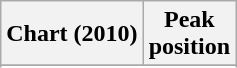<table class="wikitable sortable plainrowheaders">
<tr>
<th>Chart (2010)</th>
<th>Peak<br>position</th>
</tr>
<tr>
</tr>
<tr>
</tr>
<tr>
</tr>
<tr>
</tr>
</table>
